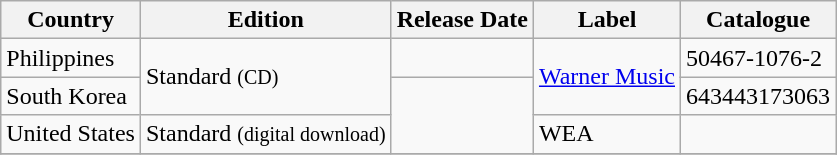<table class="wikitable">
<tr>
<th>Country</th>
<th>Edition</th>
<th>Release Date</th>
<th>Label</th>
<th>Catalogue</th>
</tr>
<tr>
<td>Philippines</td>
<td rowspan="2">Standard <small>(CD)</small></td>
<td></td>
<td rowspan="2"><a href='#'>Warner Music</a></td>
<td>50467-1076-2</td>
</tr>
<tr>
<td>South Korea</td>
<td rowspan="2"></td>
<td>643443173063</td>
</tr>
<tr>
<td>United States</td>
<td>Standard <small>(digital download)</small></td>
<td>WEA</td>
<td></td>
</tr>
<tr>
</tr>
</table>
